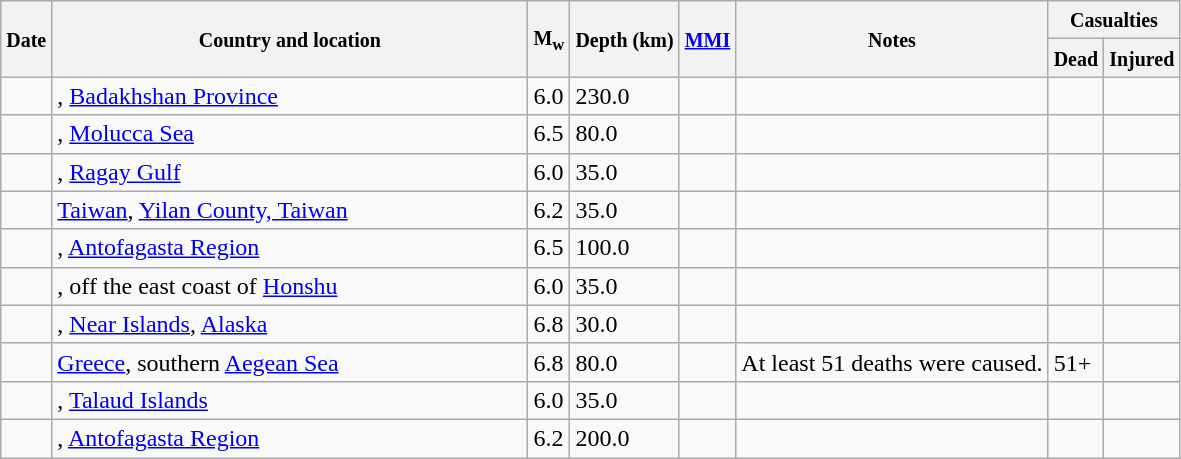<table class="wikitable sortable sort-under" style="border:1px black; margin-left:1em;">
<tr>
<th rowspan="2"><small>Date</small></th>
<th rowspan="2" style="width: 310px"><small>Country and location</small></th>
<th rowspan="2"><small>M<sub>w</sub></small></th>
<th rowspan="2"><small>Depth (km)</small></th>
<th rowspan="2"><small><a href='#'>MMI</a></small></th>
<th rowspan="2" class="unsortable"><small>Notes</small></th>
<th colspan="2"><small>Casualties</small></th>
</tr>
<tr>
<th><small>Dead</small></th>
<th><small>Injured</small></th>
</tr>
<tr>
<td></td>
<td>, <a href='#'>Badakhshan Province</a></td>
<td>6.0</td>
<td>230.0</td>
<td></td>
<td></td>
<td></td>
<td></td>
</tr>
<tr>
<td></td>
<td>, <a href='#'>Molucca Sea</a></td>
<td>6.5</td>
<td>80.0</td>
<td></td>
<td></td>
<td></td>
<td></td>
</tr>
<tr>
<td></td>
<td>, <a href='#'>Ragay Gulf</a></td>
<td>6.0</td>
<td>35.0</td>
<td></td>
<td></td>
<td></td>
<td></td>
</tr>
<tr>
<td></td>
<td> <a href='#'>Taiwan</a>, <a href='#'>Yilan County, Taiwan</a></td>
<td>6.2</td>
<td>35.0</td>
<td></td>
<td></td>
<td></td>
<td></td>
</tr>
<tr>
<td></td>
<td>, <a href='#'>Antofagasta Region</a></td>
<td>6.5</td>
<td>100.0</td>
<td></td>
<td></td>
<td></td>
<td></td>
</tr>
<tr>
<td></td>
<td>, off the east coast of <a href='#'>Honshu</a></td>
<td>6.0</td>
<td>35.0</td>
<td></td>
<td></td>
<td></td>
<td></td>
</tr>
<tr>
<td></td>
<td>, <a href='#'>Near Islands</a>, <a href='#'>Alaska</a></td>
<td>6.8</td>
<td>30.0</td>
<td></td>
<td></td>
<td></td>
<td></td>
</tr>
<tr>
<td></td>
<td> <a href='#'>Greece</a>, southern <a href='#'>Aegean Sea</a></td>
<td>6.8</td>
<td>80.0</td>
<td></td>
<td>At least 51 deaths were caused.</td>
<td>51+</td>
<td></td>
</tr>
<tr>
<td></td>
<td>, <a href='#'>Talaud Islands</a></td>
<td>6.0</td>
<td>35.0</td>
<td></td>
<td></td>
<td></td>
<td></td>
</tr>
<tr>
<td></td>
<td>, <a href='#'>Antofagasta Region</a></td>
<td>6.2</td>
<td>200.0</td>
<td></td>
<td></td>
<td></td>
<td></td>
</tr>
</table>
